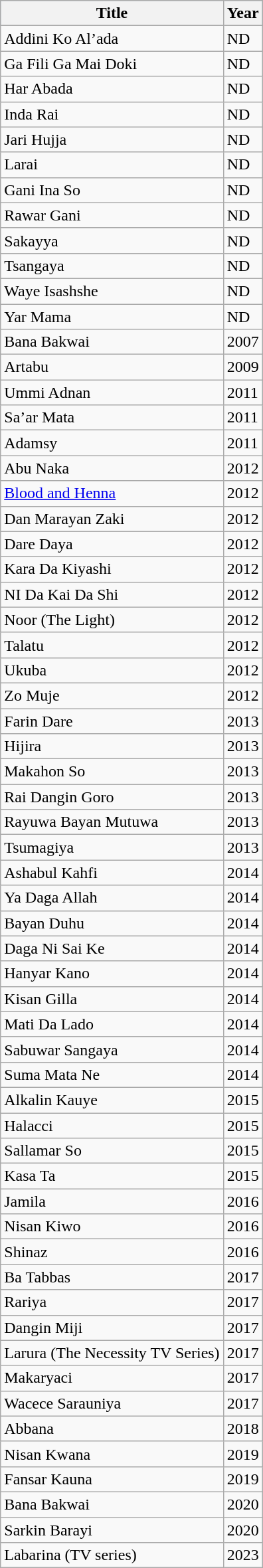<table class="wikitable sortable">
<tr style="background:#b0c4de; text-align:center;">
<th>Title</th>
<th>Year</th>
</tr>
<tr>
<td>Addini Ko Al’ada</td>
<td>ND</td>
</tr>
<tr>
<td>Ga Fili Ga Mai Doki</td>
<td>ND</td>
</tr>
<tr>
<td>Har Abada</td>
<td>ND</td>
</tr>
<tr>
<td>Inda Rai</td>
<td>ND</td>
</tr>
<tr>
<td>Jari Hujja</td>
<td>ND</td>
</tr>
<tr>
<td>Larai</td>
<td>ND</td>
</tr>
<tr>
<td>Gani Ina So</td>
<td>ND</td>
</tr>
<tr>
<td>Rawar Gani</td>
<td>ND</td>
</tr>
<tr>
<td>Sakayya</td>
<td>ND</td>
</tr>
<tr>
<td>Tsangaya</td>
<td>ND</td>
</tr>
<tr>
<td>Waye Isashshe</td>
<td>ND</td>
</tr>
<tr>
<td>Yar Mama</td>
<td>ND</td>
</tr>
<tr>
<td>Bana Bakwai</td>
<td>2007</td>
</tr>
<tr>
<td>Artabu</td>
<td>2009</td>
</tr>
<tr>
<td>Ummi Adnan</td>
<td>2011</td>
</tr>
<tr>
<td>Sa’ar Mata</td>
<td>2011</td>
</tr>
<tr>
<td>Adamsy</td>
<td>2011</td>
</tr>
<tr>
<td>Abu Naka</td>
<td>2012</td>
</tr>
<tr>
<td><a href='#'>Blood and Henna</a></td>
<td>2012</td>
</tr>
<tr>
<td>Dan Marayan Zaki</td>
<td>2012</td>
</tr>
<tr>
<td>Dare Daya</td>
<td>2012</td>
</tr>
<tr>
<td>Kara Da Kiyashi</td>
<td>2012</td>
</tr>
<tr>
<td>NI Da Kai Da Shi</td>
<td>2012</td>
</tr>
<tr>
<td>Noor (The Light)</td>
<td>2012</td>
</tr>
<tr>
<td>Talatu</td>
<td>2012</td>
</tr>
<tr>
<td>Ukuba</td>
<td>2012</td>
</tr>
<tr>
<td>Zo Muje</td>
<td>2012</td>
</tr>
<tr>
<td>Farin Dare</td>
<td>2013</td>
</tr>
<tr>
<td>Hijira</td>
<td>2013</td>
</tr>
<tr>
<td>Makahon So</td>
<td>2013</td>
</tr>
<tr>
<td>Rai Dangin Goro</td>
<td>2013</td>
</tr>
<tr>
<td>Rayuwa Bayan Mutuwa</td>
<td>2013</td>
</tr>
<tr>
<td>Tsumagiya</td>
<td>2013</td>
</tr>
<tr>
<td>Ashabul Kahfi</td>
<td>2014</td>
</tr>
<tr>
<td>Ya Daga Allah</td>
<td>2014</td>
</tr>
<tr>
<td>Bayan Duhu</td>
<td>2014</td>
</tr>
<tr>
<td>Daga Ni Sai Ke</td>
<td>2014</td>
</tr>
<tr>
<td>Hanyar Kano</td>
<td>2014</td>
</tr>
<tr>
<td>Kisan Gilla</td>
<td>2014</td>
</tr>
<tr>
<td>Mati Da Lado</td>
<td>2014</td>
</tr>
<tr>
<td>Sabuwar Sangaya</td>
<td>2014</td>
</tr>
<tr>
<td>Suma Mata Ne</td>
<td>2014</td>
</tr>
<tr>
<td>Alkalin Kauye</td>
<td>2015</td>
</tr>
<tr>
<td>Halacci</td>
<td>2015</td>
</tr>
<tr>
<td>Sallamar So</td>
<td>2015</td>
</tr>
<tr>
<td>Kasa Ta</td>
<td>2015</td>
</tr>
<tr>
<td>Jamila</td>
<td>2016</td>
</tr>
<tr>
<td>Nisan Kiwo</td>
<td>2016</td>
</tr>
<tr>
<td>Shinaz</td>
<td>2016</td>
</tr>
<tr>
<td>Ba Tabbas</td>
<td>2017</td>
</tr>
<tr>
<td>Rariya</td>
<td>2017</td>
</tr>
<tr>
<td>Dangin Miji</td>
<td>2017</td>
</tr>
<tr>
<td>Larura (The Necessity TV Series)</td>
<td>2017</td>
</tr>
<tr>
<td>Makaryaci</td>
<td>2017</td>
</tr>
<tr>
<td>Wacece Sarauniya</td>
<td>2017</td>
</tr>
<tr>
<td>Abbana</td>
<td>2018</td>
</tr>
<tr>
<td>Nisan Kwana</td>
<td>2019</td>
</tr>
<tr>
<td>Fansar Kauna</td>
<td>2019</td>
</tr>
<tr>
<td>Bana Bakwai</td>
<td>2020</td>
</tr>
<tr>
<td>Sarkin Barayi</td>
<td>2020</td>
</tr>
<tr>
<td>Labarina (TV series)</td>
<td>2023</td>
</tr>
</table>
